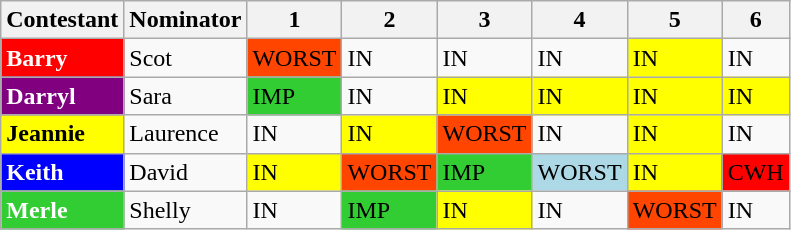<table class="wikitable">
<tr>
<th>Contestant</th>
<th>Nominator</th>
<th>1</th>
<th>2</th>
<th>3</th>
<th>4</th>
<th>5</th>
<th>6</th>
</tr>
<tr>
<td style="background-color:red; color:white;"><strong>Barry</strong></td>
<td>Scot</td>
<td style="background-color:orangered">WORST</td>
<td>IN</td>
<td>IN</td>
<td>IN</td>
<td style="background-color:yellow">IN</td>
<td>IN</td>
</tr>
<tr>
<td style="background-color:purple; color:white;"><strong>Darryl</strong></td>
<td>Sara</td>
<td style="background-color:limegreen">IMP</td>
<td>IN</td>
<td style="background-color:yellow">IN</td>
<td style="background-color:yellow">IN</td>
<td style="background-color:yellow">IN</td>
<td style="background-color:yellow">IN</td>
</tr>
<tr>
<td style="background-color:yellow"><strong>Jeannie</strong></td>
<td>Laurence</td>
<td>IN</td>
<td style="background-color:yellow">IN</td>
<td style="background-color:orangered">WORST</td>
<td>IN</td>
<td style="background-color:yellow">IN</td>
<td>IN</td>
</tr>
<tr>
<td style="background-color:blue; color:white;"><strong>Keith</strong></td>
<td>David</td>
<td style="background-color:yellow">IN</td>
<td style="background-color:orangered">WORST</td>
<td style="background-color:limegreen">IMP</td>
<td style="background-color:lightblue">WORST</td>
<td style="background-color:yellow">IN</td>
<td style="background-color:red">CWH</td>
</tr>
<tr>
<td style="background-color:limegreen; color:white;"><strong>Merle</strong></td>
<td>Shelly</td>
<td>IN</td>
<td style="background-color:limegreen">IMP</td>
<td style="background-color:yellow">IN</td>
<td>IN</td>
<td style="background-color:orangered">WORST</td>
<td>IN</td>
</tr>
</table>
